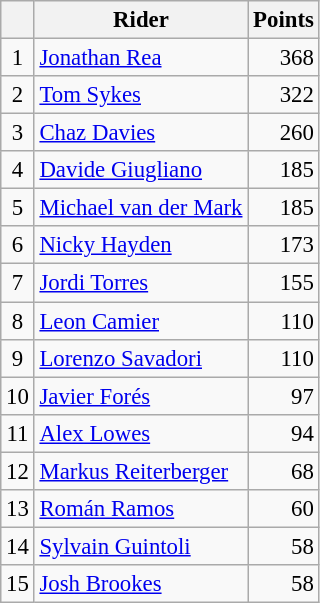<table class="wikitable" style="font-size: 95%;">
<tr>
<th></th>
<th>Rider</th>
<th>Points</th>
</tr>
<tr>
<td align=center>1</td>
<td> <a href='#'>Jonathan Rea</a></td>
<td align=right>368</td>
</tr>
<tr>
<td align=center>2</td>
<td> <a href='#'>Tom Sykes</a></td>
<td align=right>322</td>
</tr>
<tr>
<td align=center>3</td>
<td> <a href='#'>Chaz Davies</a></td>
<td align=right>260</td>
</tr>
<tr>
<td align=center>4</td>
<td> <a href='#'>Davide Giugliano</a></td>
<td align=right>185</td>
</tr>
<tr>
<td align=center>5</td>
<td> <a href='#'>Michael van der Mark</a></td>
<td align=right>185</td>
</tr>
<tr>
<td align=center>6</td>
<td> <a href='#'>Nicky Hayden</a></td>
<td align=right>173</td>
</tr>
<tr>
<td align=center>7</td>
<td> <a href='#'>Jordi Torres</a></td>
<td align=right>155</td>
</tr>
<tr>
<td align=center>8</td>
<td> <a href='#'>Leon Camier</a></td>
<td align=right>110</td>
</tr>
<tr>
<td align=center>9</td>
<td> <a href='#'>Lorenzo Savadori</a></td>
<td align=right>110</td>
</tr>
<tr>
<td align=center>10</td>
<td> <a href='#'>Javier Forés</a></td>
<td align=right>97</td>
</tr>
<tr>
<td align=center>11</td>
<td> <a href='#'>Alex Lowes</a></td>
<td align=right>94</td>
</tr>
<tr>
<td align=center>12</td>
<td> <a href='#'>Markus Reiterberger</a></td>
<td align=right>68</td>
</tr>
<tr>
<td align=center>13</td>
<td> <a href='#'>Román Ramos</a></td>
<td align=right>60</td>
</tr>
<tr>
<td align=center>14</td>
<td> <a href='#'>Sylvain Guintoli</a></td>
<td align=right>58</td>
</tr>
<tr>
<td align=center>15</td>
<td> <a href='#'>Josh Brookes</a></td>
<td align=right>58</td>
</tr>
</table>
